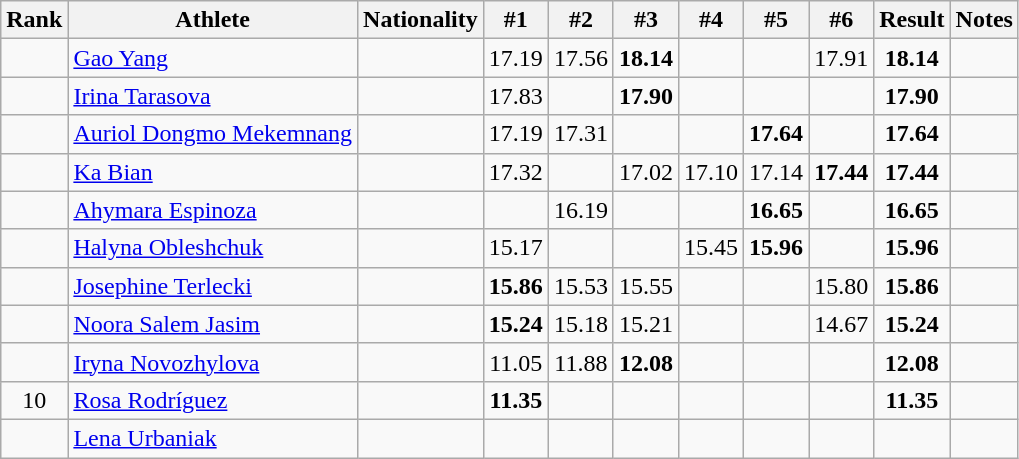<table class="wikitable sortable" style="text-align:center">
<tr>
<th>Rank</th>
<th>Athlete</th>
<th>Nationality</th>
<th>#1</th>
<th>#2</th>
<th>#3</th>
<th>#4</th>
<th>#5</th>
<th>#6</th>
<th>Result</th>
<th>Notes</th>
</tr>
<tr>
<td></td>
<td align="left"><a href='#'>Gao Yang</a></td>
<td align=left></td>
<td>17.19</td>
<td>17.56</td>
<td><strong>18.14</strong></td>
<td></td>
<td></td>
<td>17.91</td>
<td><strong>18.14</strong></td>
<td></td>
</tr>
<tr>
<td></td>
<td align="left"><a href='#'>Irina Tarasova</a></td>
<td align=left></td>
<td>17.83</td>
<td></td>
<td><strong>17.90</strong></td>
<td></td>
<td></td>
<td></td>
<td><strong>17.90</strong></td>
<td></td>
</tr>
<tr>
<td></td>
<td align="left"><a href='#'>Auriol Dongmo Mekemnang</a></td>
<td align=left></td>
<td>17.19</td>
<td>17.31</td>
<td></td>
<td></td>
<td><strong>17.64</strong></td>
<td></td>
<td><strong>17.64</strong></td>
<td></td>
</tr>
<tr>
<td></td>
<td align="left"><a href='#'>Ka Bian</a></td>
<td align=left></td>
<td>17.32</td>
<td></td>
<td>17.02</td>
<td>17.10</td>
<td>17.14</td>
<td><strong>17.44</strong></td>
<td><strong>17.44</strong></td>
<td></td>
</tr>
<tr>
<td></td>
<td align="left"><a href='#'>Ahymara Espinoza</a></td>
<td align=left></td>
<td></td>
<td>16.19</td>
<td></td>
<td></td>
<td><strong>16.65</strong></td>
<td></td>
<td><strong>16.65</strong></td>
<td></td>
</tr>
<tr>
<td></td>
<td align="left"><a href='#'>Halyna Obleshchuk</a></td>
<td align=left></td>
<td>15.17</td>
<td></td>
<td></td>
<td>15.45</td>
<td><strong>15.96</strong></td>
<td></td>
<td><strong>15.96</strong></td>
<td></td>
</tr>
<tr>
<td></td>
<td align="left"><a href='#'>Josephine Terlecki</a></td>
<td align=left></td>
<td><strong>15.86</strong></td>
<td>15.53</td>
<td>15.55</td>
<td></td>
<td></td>
<td>15.80</td>
<td><strong>15.86</strong></td>
<td></td>
</tr>
<tr>
<td></td>
<td align="left"><a href='#'>Noora Salem Jasim</a></td>
<td align=left></td>
<td><strong>15.24</strong></td>
<td>15.18</td>
<td>15.21</td>
<td></td>
<td></td>
<td>14.67</td>
<td><strong>15.24</strong></td>
<td></td>
</tr>
<tr>
<td></td>
<td align="left"><a href='#'>Iryna Novozhylova</a></td>
<td align=left></td>
<td>11.05</td>
<td>11.88</td>
<td><strong>12.08</strong></td>
<td></td>
<td></td>
<td></td>
<td><strong>12.08</strong></td>
<td></td>
</tr>
<tr>
<td>10</td>
<td align="left"><a href='#'>Rosa Rodríguez</a></td>
<td align=left></td>
<td><strong>11.35</strong></td>
<td></td>
<td></td>
<td></td>
<td></td>
<td></td>
<td><strong>11.35</strong></td>
<td></td>
</tr>
<tr>
<td></td>
<td align="left"><a href='#'>Lena Urbaniak</a></td>
<td align=left></td>
<td></td>
<td></td>
<td></td>
<td></td>
<td></td>
<td></td>
<td></td>
<td></td>
</tr>
</table>
